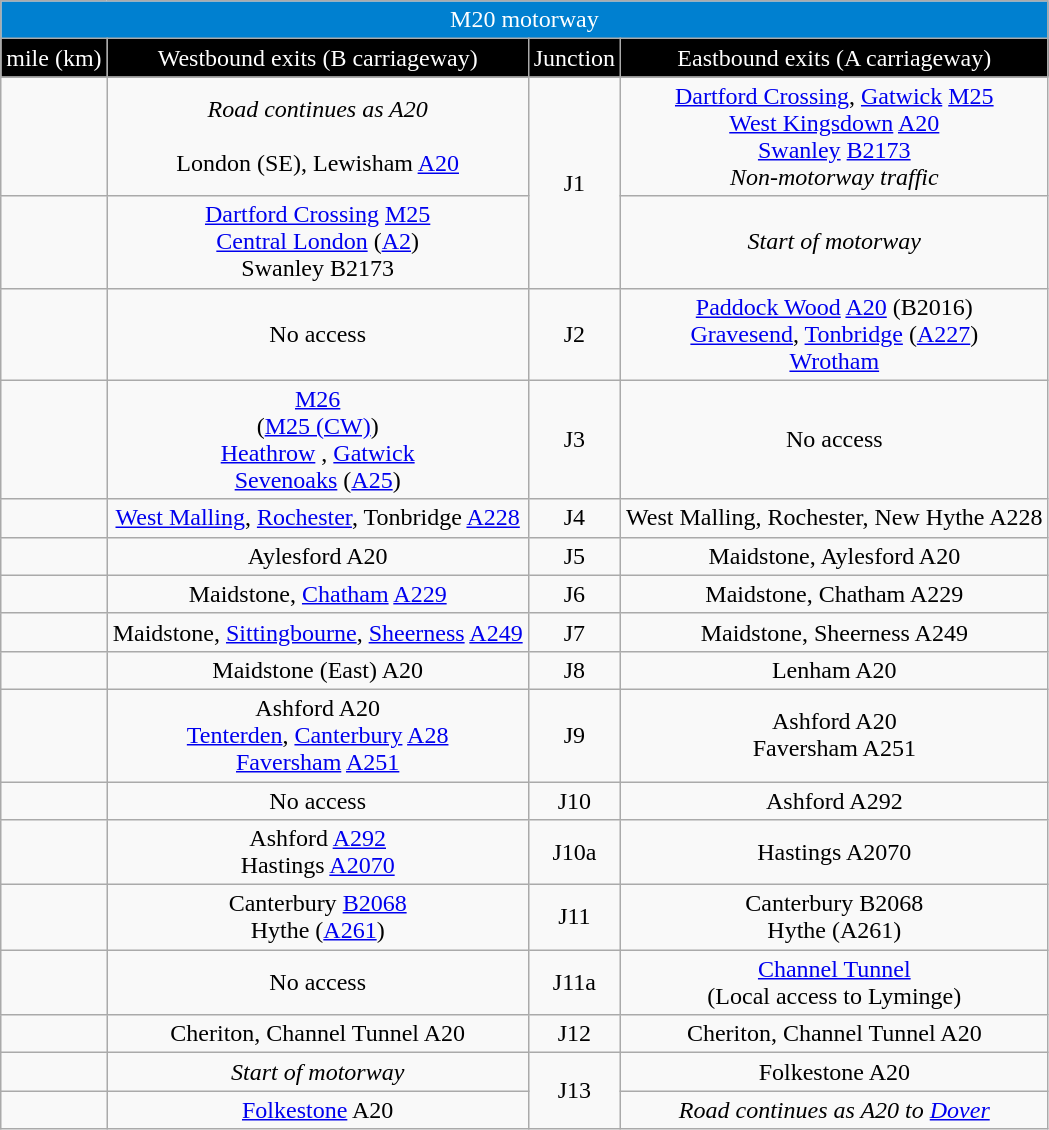<table style="margin-left:1em; margin-bottom:1em;" class="wikitable">
<tr style="background:#0080d0; text-align:center; color:white; ">
<td colspan="4">M20 motorway</td>
</tr>
<tr style="background:#000; text-align:center; color:white;">
<td>mile (km)</td>
<td>Westbound exits (B carriageway)</td>
<td>Junction</td>
<td>Eastbound exits (A carriageway)</td>
</tr>
<tr style="text-align:center;">
<td></td>
<td><em>Road continues as A20</em><br><br>London (SE), Lewisham <a href='#'>A20</a></td>
<td rowspan="2">J1</td>
<td><a href='#'>Dartford Crossing</a>, <a href='#'>Gatwick</a>  <a href='#'>M25</a> <br><a href='#'>West Kingsdown</a> <a href='#'>A20</a><br><a href='#'>Swanley</a> <a href='#'>B2173</a><br><em>Non-motorway traffic</em></td>
</tr>
<tr style="text-align:center;">
<td></td>
<td><a href='#'>Dartford Crossing</a> <a href='#'>M25</a><br><a href='#'>Central London</a> (<a href='#'>A2</a>)<br>Swanley B2173</td>
<td><em>Start of motorway</em></td>
</tr>
<tr style="text-align:center;">
<td> <br> </td>
<td> No access</td>
<td>J2</td>
<td><a href='#'>Paddock Wood</a> <a href='#'>A20</a> (B2016)<br><a href='#'>Gravesend</a>, <a href='#'>Tonbridge</a> (<a href='#'>A227</a>)<br><a href='#'>Wrotham</a></td>
</tr>
<tr style="text-align:center;">
<td> <br> </td>
<td><a href='#'>M26</a><br>(<a href='#'>M25 (CW)</a>)<br><a href='#'>Heathrow</a> , <a href='#'>Gatwick</a> <br><a href='#'>Sevenoaks</a> (<a href='#'>A25</a>)</td>
<td>J3</td>
<td> No access</td>
</tr>
<tr style="text-align:center;">
<td> <br> </td>
<td><a href='#'>West Malling</a>, <a href='#'>Rochester</a>, Tonbridge <a href='#'>A228</a></td>
<td>J4</td>
<td>West Malling, Rochester, New Hythe A228</td>
</tr>
<tr style="text-align:center;">
<td> <br> </td>
<td>Aylesford A20</td>
<td>J5</td>
<td>Maidstone, Aylesford A20</td>
</tr>
<tr style="text-align:center;">
<td></td>
<td>Maidstone, <a href='#'>Chatham</a> <a href='#'>A229</a></td>
<td>J6</td>
<td>Maidstone, Chatham A229</td>
</tr>
<tr style="text-align:center;">
<td> <br> </td>
<td>Maidstone, <a href='#'>Sittingbourne</a>, <a href='#'>Sheerness</a> <a href='#'>A249</a></td>
<td>J7</td>
<td>Maidstone, Sheerness A249</td>
</tr>
<tr style="text-align:center;">
<td> <br> </td>
<td>Maidstone (East) A20</td>
<td>J8</td>
<td>Lenham A20</td>
</tr>
<tr style="text-align:center;">
<td> <br> </td>
<td>Ashford A20<br><a href='#'>Tenterden</a>, <a href='#'>Canterbury</a> <a href='#'>A28</a><br> <a href='#'>Faversham</a> <a href='#'>A251</a></td>
<td>J9</td>
<td>Ashford A20<br>Faversham A251</td>
</tr>
<tr style="text-align:center;">
<td> <br> </td>
<td> No access</td>
<td>J10</td>
<td>Ashford A292</td>
</tr>
<tr style="text-align:center;">
<td></td>
<td>Ashford <a href='#'>A292</a><br>Hastings <a href='#'>A2070</a></td>
<td>J10a</td>
<td>Hastings A2070</td>
</tr>
<tr style="text-align:center;">
<td> <br> </td>
<td>Canterbury <a href='#'>B2068</a><br>Hythe (<a href='#'>A261</a>)</td>
<td>J11</td>
<td>Canterbury B2068<br>Hythe (A261)</td>
</tr>
<tr style="text-align:center;">
<td></td>
<td> No access</td>
<td>J11a</td>
<td><a href='#'>Channel Tunnel</a> <br> (Local access to Lyminge)</td>
</tr>
<tr style="text-align:center;">
<td> <br> </td>
<td>Cheriton, Channel Tunnel A20</td>
<td>J12</td>
<td>Cheriton, Channel Tunnel A20</td>
</tr>
<tr style="text-align:center;">
<td> <br> </td>
<td><em>Start of motorway</em></td>
<td rowspan="2">J13</td>
<td>Folkestone A20</td>
</tr>
<tr style="text-align:center;">
<td></td>
<td><a href='#'>Folkestone</a> A20</td>
<td><em>Road continues as A20 to <a href='#'>Dover</a></em></td>
</tr>
</table>
